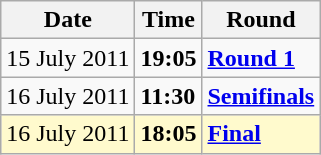<table class="wikitable">
<tr>
<th>Date</th>
<th>Time</th>
<th>Round</th>
</tr>
<tr>
<td>15 July 2011</td>
<td><strong>19:05</strong></td>
<td><strong><a href='#'>Round 1</a></strong></td>
</tr>
<tr>
<td>16 July 2011</td>
<td><strong>11:30</strong></td>
<td><strong><a href='#'>Semifinals</a></strong></td>
</tr>
<tr style=background:lemonchiffon>
<td>16 July 2011</td>
<td><strong>18:05</strong></td>
<td><strong><a href='#'>Final</a></strong></td>
</tr>
</table>
